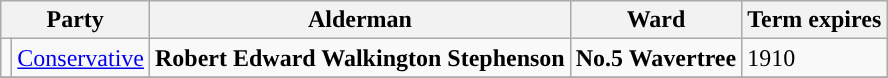<table class="wikitable">
<tr>
<th colspan="2">Party</th>
<th>Alderman</th>
<th>Ward</th>
<th>Term expires</th>
</tr>
<tr>
<td style="background-color:"></td>
<td><a href='#'>Conservative</a></td>
<td><strong>Robert Edward Walkington Stephenson</strong></td>
<td><strong>No.5 Wavertree</strong></td>
<td>1910</td>
</tr>
<tr>
</tr>
</table>
